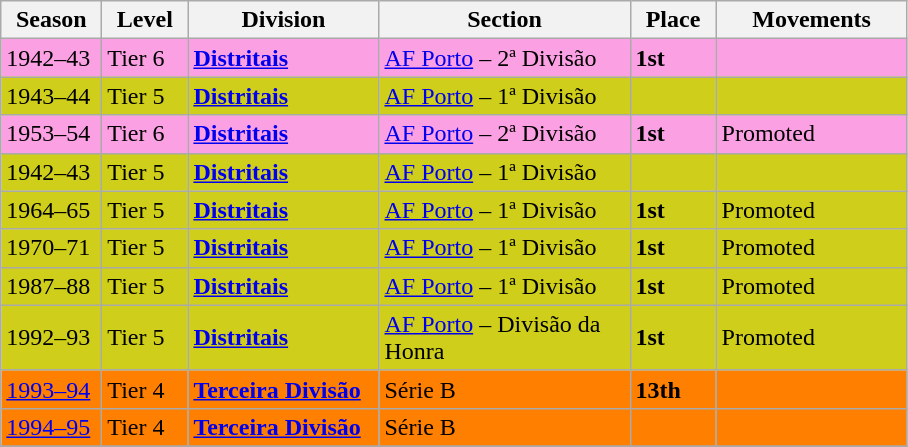<table class="wikitable" style="text-align: left;">
<tr>
<th style="width: 60px;"><strong>Season</strong></th>
<th style="width: 50px;"><strong>Level</strong></th>
<th style="width: 120px;"><strong>Division</strong></th>
<th style="width: 160px;"><strong>Section</strong></th>
<th style="width: 50px;"><strong>Place</strong></th>
<th style="width: 120px;"><strong>Movements</strong></th>
</tr>
<tr>
<td style="background:#FBA0E3;">1942–43</td>
<td style="background:#FBA0E3;">Tier 6</td>
<td style="background:#FBA0E3;"><strong><a href='#'>Distritais</a></strong></td>
<td style="background:#FBA0E3;"><a href='#'>AF Porto</a> – 2ª Divisão</td>
<td style="background:#FBA0E3;"><strong>1st</strong></td>
<td style="background:#FBA0E3;"></td>
</tr>
<tr>
<td style="background:#CECE1B;">1943–44</td>
<td style="background:#CECE1B;">Tier 5</td>
<td style="background:#CECE1B;"><strong><a href='#'>Distritais</a></strong></td>
<td style="background:#CECE1B;"><a href='#'>AF Porto</a> – 1ª Divisão</td>
<td style="background:#CECE1B;"></td>
<td style="background:#CECE1B;"></td>
</tr>
<tr>
<td style="background:#FBA0E3;">1953–54</td>
<td style="background:#FBA0E3;">Tier 6</td>
<td style="background:#FBA0E3;"><strong><a href='#'>Distritais</a></strong></td>
<td style="background:#FBA0E3;"><a href='#'>AF Porto</a> – 2ª Divisão</td>
<td style="background:#FBA0E3;"><strong>1st</strong></td>
<td style="background:#FBA0E3;">Promoted</td>
</tr>
<tr>
<td style="background:#CECE1B;">1942–43</td>
<td style="background:#CECE1B;">Tier 5</td>
<td style="background:#CECE1B;"><strong><a href='#'>Distritais</a></strong></td>
<td style="background:#CECE1B;"><a href='#'>AF Porto</a> – 1ª Divisão</td>
<td style="background:#CECE1B;"></td>
<td style="background:#CECE1B;"></td>
</tr>
<tr>
<td style="background:#CECE1B;">1964–65</td>
<td style="background:#CECE1B;">Tier 5</td>
<td style="background:#CECE1B;"><strong><a href='#'>Distritais</a></strong></td>
<td style="background:#CECE1B;"><a href='#'>AF Porto</a> – 1ª Divisão</td>
<td style="background:#CECE1B;"><strong>1st</strong></td>
<td style="background:#CECE1B;">Promoted</td>
</tr>
<tr>
<td style="background:#CECE1B;">1970–71</td>
<td style="background:#CECE1B;">Tier 5</td>
<td style="background:#CECE1B;"><strong><a href='#'>Distritais</a></strong></td>
<td style="background:#CECE1B;"><a href='#'>AF Porto</a> – 1ª Divisão</td>
<td style="background:#CECE1B;"><strong>1st</strong></td>
<td style="background:#CECE1B;">Promoted</td>
</tr>
<tr>
<td style="background:#CECE1B;">1987–88</td>
<td style="background:#CECE1B;">Tier 5</td>
<td style="background:#CECE1B;"><strong><a href='#'>Distritais</a></strong></td>
<td style="background:#CECE1B;"><a href='#'>AF Porto</a> – 1ª Divisão</td>
<td style="background:#CECE1B;"><strong>1st</strong></td>
<td style="background:#CECE1B;">Promoted</td>
</tr>
<tr>
<td style="background:#CECE1B;">1992–93</td>
<td style="background:#CECE1B;">Tier 5</td>
<td style="background:#CECE1B;"><strong><a href='#'>Distritais</a></strong></td>
<td style="background:#CECE1B;"><a href='#'>AF Porto</a> – Divisão da Honra</td>
<td style="background:#CECE1B;"><strong>1st</strong></td>
<td style="background:#CECE1B;">Promoted</td>
</tr>
<tr>
<td style="background:#FF7F00;"><a href='#'>1993–94</a></td>
<td style="background:#FF7F00;">Tier 4</td>
<td style="background:#FF7F00;"><strong><a href='#'>Terceira Divisão</a></strong></td>
<td style="background:#FF7F00;">Série B</td>
<td style="background:#FF7F00;"><strong>13th</strong></td>
<td style="background:#FF7F00;"></td>
</tr>
<tr>
<td style="background:#FF7F00;"><a href='#'>1994–95</a></td>
<td style="background:#FF7F00;">Tier 4</td>
<td style="background:#FF7F00;"><strong><a href='#'>Terceira Divisão</a></strong></td>
<td style="background:#FF7F00;">Série B</td>
<td style="background:#FF7F00;"></td>
<td style="background:#FF7F00;"></td>
</tr>
<tr>
</tr>
</table>
